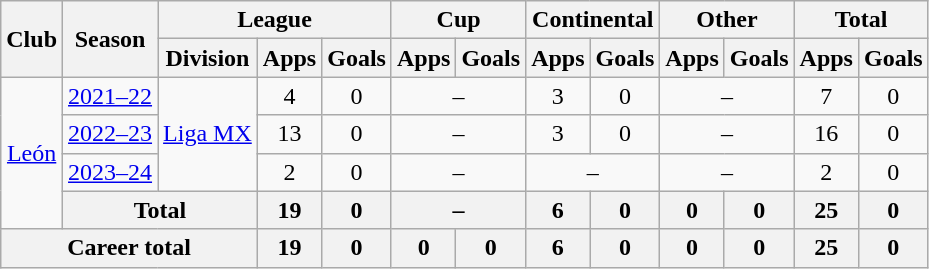<table class="wikitable" style="text-align: center">
<tr>
<th rowspan="2">Club</th>
<th rowspan="2">Season</th>
<th colspan="3">League</th>
<th colspan="2">Cup</th>
<th colspan="2">Continental</th>
<th colspan="2">Other</th>
<th colspan="2">Total</th>
</tr>
<tr>
<th>Division</th>
<th>Apps</th>
<th>Goals</th>
<th>Apps</th>
<th>Goals</th>
<th>Apps</th>
<th>Goals</th>
<th>Apps</th>
<th>Goals</th>
<th>Apps</th>
<th>Goals</th>
</tr>
<tr>
<td rowspan="4"><a href='#'>León</a></td>
<td><a href='#'>2021–22</a></td>
<td rowspan="3"><a href='#'>Liga MX</a></td>
<td>4</td>
<td>0</td>
<td colspan="2">–</td>
<td>3</td>
<td>0</td>
<td colspan="2">–</td>
<td>7</td>
<td>0</td>
</tr>
<tr>
<td><a href='#'>2022–23</a></td>
<td>13</td>
<td>0</td>
<td colspan="2">–</td>
<td>3</td>
<td>0</td>
<td colspan="2">–</td>
<td>16</td>
<td>0</td>
</tr>
<tr>
<td><a href='#'>2023–24</a></td>
<td>2</td>
<td>0</td>
<td colspan="2">–</td>
<td colspan="2">–</td>
<td colspan="2">–</td>
<td>2</td>
<td>0</td>
</tr>
<tr>
<th colspan="2">Total</th>
<th>19</th>
<th>0</th>
<th colspan="2">–</th>
<th>6</th>
<th>0</th>
<th>0</th>
<th>0</th>
<th>25</th>
<th>0</th>
</tr>
<tr>
<th colspan="3"><strong>Career total</strong></th>
<th>19</th>
<th>0</th>
<th>0</th>
<th>0</th>
<th>6</th>
<th>0</th>
<th>0</th>
<th>0</th>
<th>25</th>
<th>0</th>
</tr>
</table>
